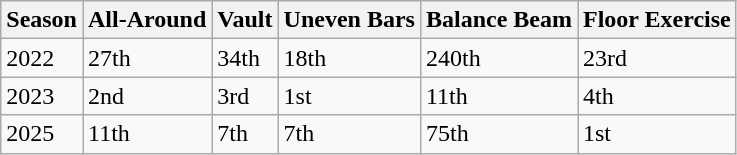<table class="wikitable">
<tr>
<th>Season</th>
<th>All-Around</th>
<th>Vault</th>
<th>Uneven Bars</th>
<th>Balance Beam</th>
<th>Floor Exercise</th>
</tr>
<tr>
<td>2022</td>
<td>27th</td>
<td>34th</td>
<td>18th</td>
<td>240th</td>
<td>23rd</td>
</tr>
<tr>
<td>2023</td>
<td>2nd</td>
<td>3rd</td>
<td>1st</td>
<td>11th</td>
<td>4th</td>
</tr>
<tr>
<td>2025</td>
<td>11th</td>
<td>7th</td>
<td>7th</td>
<td>75th</td>
<td>1st</td>
</tr>
</table>
